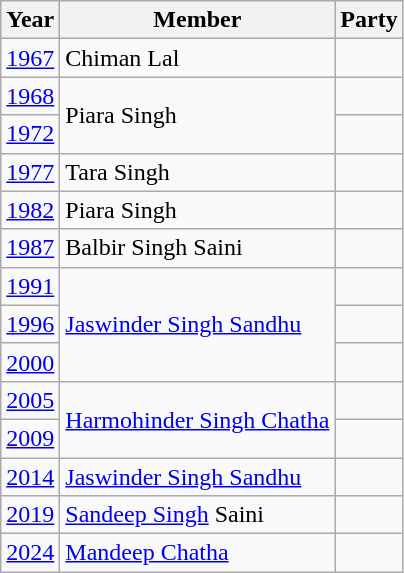<table class="wikitable">
<tr>
<th>Year</th>
<th>Member</th>
<th colspan="2">Party</th>
</tr>
<tr>
<td><a href='#'>1967</a></td>
<td>Chiman Lal</td>
<td></td>
</tr>
<tr>
<td><a href='#'>1968</a></td>
<td rowspan=2>Piara Singh</td>
<td></td>
</tr>
<tr>
<td><a href='#'>1972</a></td>
</tr>
<tr>
<td><a href='#'>1977</a></td>
<td>Tara Singh</td>
<td></td>
</tr>
<tr>
<td><a href='#'>1982</a></td>
<td>Piara Singh</td>
<td></td>
</tr>
<tr>
<td><a href='#'>1987</a></td>
<td>Balbir Singh Saini</td>
<td></td>
</tr>
<tr>
<td><a href='#'>1991</a></td>
<td rowspan=3><a href='#'>Jaswinder Singh Sandhu</a></td>
<td></td>
</tr>
<tr>
<td><a href='#'>1996</a></td>
<td></td>
</tr>
<tr>
<td><a href='#'>2000</a></td>
<td></td>
</tr>
<tr>
<td><a href='#'>2005</a></td>
<td rowspan=2><a href='#'>Harmohinder Singh Chatha</a></td>
<td></td>
</tr>
<tr>
<td><a href='#'>2009</a></td>
</tr>
<tr>
<td><a href='#'>2014</a></td>
<td><a href='#'>Jaswinder Singh Sandhu</a></td>
<td></td>
</tr>
<tr>
<td><a href='#'>2019</a></td>
<td><a href='#'>Sandeep Singh</a> Saini</td>
<td></td>
</tr>
<tr>
<td><a href='#'>2024</a></td>
<td><a href='#'>Mandeep Chatha</a></td>
<td></td>
</tr>
</table>
